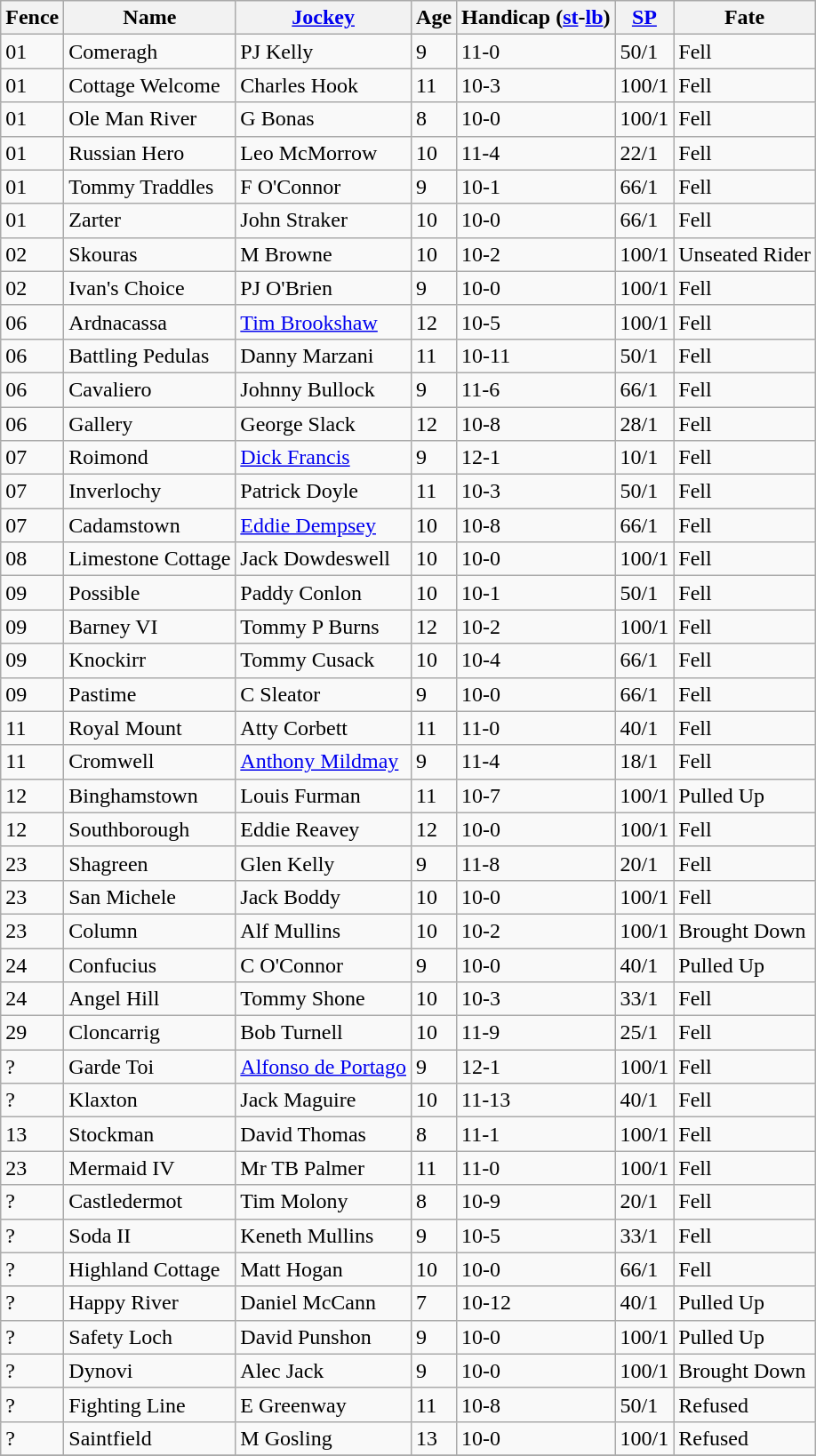<table class="wikitable sortable">
<tr>
<th>Fence</th>
<th>Name</th>
<th><a href='#'>Jockey</a></th>
<th>Age</th>
<th>Handicap (<a href='#'>st</a>-<a href='#'>lb</a>)</th>
<th><a href='#'>SP</a></th>
<th>Fate</th>
</tr>
<tr>
<td>01</td>
<td>Comeragh</td>
<td>PJ Kelly</td>
<td>9</td>
<td>11-0</td>
<td>50/1</td>
<td>Fell</td>
</tr>
<tr>
<td>01</td>
<td>Cottage Welcome</td>
<td>Charles Hook</td>
<td>11</td>
<td>10-3</td>
<td>100/1</td>
<td>Fell</td>
</tr>
<tr>
<td>01</td>
<td>Ole Man River</td>
<td>G Bonas</td>
<td>8</td>
<td>10-0</td>
<td>100/1</td>
<td>Fell</td>
</tr>
<tr>
<td>01</td>
<td>Russian Hero</td>
<td>Leo McMorrow</td>
<td>10</td>
<td>11-4</td>
<td>22/1</td>
<td>Fell</td>
</tr>
<tr>
<td>01</td>
<td>Tommy Traddles</td>
<td>F O'Connor</td>
<td>9</td>
<td>10-1</td>
<td>66/1</td>
<td>Fell</td>
</tr>
<tr>
<td>01</td>
<td>Zarter</td>
<td>John Straker</td>
<td>10</td>
<td>10-0</td>
<td>66/1</td>
<td>Fell</td>
</tr>
<tr>
<td>02</td>
<td>Skouras</td>
<td>M Browne</td>
<td>10</td>
<td>10-2</td>
<td>100/1</td>
<td>Unseated Rider</td>
</tr>
<tr>
<td>02</td>
<td>Ivan's Choice</td>
<td>PJ O'Brien</td>
<td>9</td>
<td>10-0</td>
<td>100/1</td>
<td>Fell</td>
</tr>
<tr>
<td>06</td>
<td>Ardnacassa</td>
<td><a href='#'>Tim Brookshaw</a></td>
<td>12</td>
<td>10-5</td>
<td>100/1</td>
<td>Fell</td>
</tr>
<tr>
<td>06</td>
<td>Battling Pedulas</td>
<td>Danny Marzani</td>
<td>11</td>
<td>10-11</td>
<td>50/1</td>
<td>Fell</td>
</tr>
<tr>
<td>06</td>
<td>Cavaliero</td>
<td>Johnny Bullock</td>
<td>9</td>
<td>11-6</td>
<td>66/1</td>
<td>Fell</td>
</tr>
<tr>
<td>06</td>
<td>Gallery</td>
<td>George Slack</td>
<td>12</td>
<td>10-8</td>
<td>28/1</td>
<td>Fell</td>
</tr>
<tr>
<td>07</td>
<td>Roimond</td>
<td><a href='#'>Dick Francis</a></td>
<td>9</td>
<td>12-1</td>
<td>10/1</td>
<td>Fell</td>
</tr>
<tr>
<td>07</td>
<td>Inverlochy</td>
<td>Patrick Doyle</td>
<td>11</td>
<td>10-3</td>
<td>50/1</td>
<td>Fell</td>
</tr>
<tr>
<td>07</td>
<td>Cadamstown</td>
<td><a href='#'>Eddie Dempsey</a></td>
<td>10</td>
<td>10-8</td>
<td>66/1</td>
<td>Fell</td>
</tr>
<tr>
<td>08</td>
<td>Limestone Cottage</td>
<td>Jack Dowdeswell</td>
<td>10</td>
<td>10-0</td>
<td>100/1</td>
<td>Fell</td>
</tr>
<tr>
<td>09</td>
<td>Possible</td>
<td>Paddy Conlon</td>
<td>10</td>
<td>10-1</td>
<td>50/1</td>
<td>Fell</td>
</tr>
<tr>
<td>09</td>
<td>Barney VI</td>
<td>Tommy P Burns</td>
<td>12</td>
<td>10-2</td>
<td>100/1</td>
<td>Fell</td>
</tr>
<tr>
<td>09</td>
<td>Knockirr</td>
<td>Tommy Cusack</td>
<td>10</td>
<td>10-4</td>
<td>66/1</td>
<td>Fell</td>
</tr>
<tr>
<td>09</td>
<td>Pastime</td>
<td>C Sleator</td>
<td>9</td>
<td>10-0</td>
<td>66/1</td>
<td>Fell</td>
</tr>
<tr>
<td>11</td>
<td>Royal Mount</td>
<td>Atty Corbett</td>
<td>11</td>
<td>11-0</td>
<td>40/1</td>
<td>Fell</td>
</tr>
<tr>
<td>11</td>
<td>Cromwell</td>
<td><a href='#'>Anthony Mildmay</a></td>
<td>9</td>
<td>11-4</td>
<td>18/1</td>
<td>Fell</td>
</tr>
<tr>
<td>12</td>
<td>Binghamstown</td>
<td>Louis Furman</td>
<td>11</td>
<td>10-7</td>
<td>100/1</td>
<td>Pulled Up</td>
</tr>
<tr>
<td>12</td>
<td>Southborough</td>
<td>Eddie Reavey</td>
<td>12</td>
<td>10-0</td>
<td>100/1</td>
<td>Fell</td>
</tr>
<tr>
<td>23</td>
<td>Shagreen</td>
<td>Glen Kelly</td>
<td>9</td>
<td>11-8</td>
<td>20/1</td>
<td>Fell</td>
</tr>
<tr>
<td>23</td>
<td>San Michele</td>
<td>Jack Boddy</td>
<td>10</td>
<td>10-0</td>
<td>100/1</td>
<td>Fell</td>
</tr>
<tr>
<td>23</td>
<td>Column</td>
<td>Alf Mullins</td>
<td>10</td>
<td>10-2</td>
<td>100/1</td>
<td>Brought Down</td>
</tr>
<tr>
<td>24</td>
<td>Confucius</td>
<td>C O'Connor</td>
<td>9</td>
<td>10-0</td>
<td>40/1</td>
<td>Pulled Up</td>
</tr>
<tr>
<td>24</td>
<td>Angel Hill</td>
<td>Tommy Shone</td>
<td>10</td>
<td>10-3</td>
<td>33/1</td>
<td>Fell</td>
</tr>
<tr>
<td>29</td>
<td>Cloncarrig</td>
<td>Bob Turnell</td>
<td>10</td>
<td>11-9</td>
<td>25/1</td>
<td>Fell</td>
</tr>
<tr>
<td>?</td>
<td>Garde Toi</td>
<td><a href='#'>Alfonso de Portago</a></td>
<td>9</td>
<td>12-1</td>
<td>100/1</td>
<td>Fell</td>
</tr>
<tr>
<td>?</td>
<td>Klaxton</td>
<td>Jack Maguire</td>
<td>10</td>
<td>11-13</td>
<td>40/1</td>
<td>Fell</td>
</tr>
<tr>
<td>13</td>
<td>Stockman</td>
<td>David Thomas</td>
<td>8</td>
<td>11-1</td>
<td>100/1</td>
<td>Fell</td>
</tr>
<tr>
<td>23</td>
<td>Mermaid IV</td>
<td>Mr TB Palmer</td>
<td>11</td>
<td>11-0</td>
<td>100/1</td>
<td>Fell</td>
</tr>
<tr>
<td>?</td>
<td>Castledermot</td>
<td>Tim Molony</td>
<td>8</td>
<td>10-9</td>
<td>20/1</td>
<td>Fell</td>
</tr>
<tr>
<td>?</td>
<td>Soda II</td>
<td>Keneth Mullins</td>
<td>9</td>
<td>10-5</td>
<td>33/1</td>
<td>Fell</td>
</tr>
<tr>
<td>?</td>
<td>Highland Cottage</td>
<td>Matt Hogan</td>
<td>10</td>
<td>10-0</td>
<td>66/1</td>
<td>Fell</td>
</tr>
<tr>
<td>?</td>
<td>Happy River</td>
<td>Daniel McCann</td>
<td>7</td>
<td>10-12</td>
<td>40/1</td>
<td>Pulled Up</td>
</tr>
<tr>
<td>?</td>
<td>Safety Loch</td>
<td>David Punshon</td>
<td>9</td>
<td>10-0</td>
<td>100/1</td>
<td>Pulled Up</td>
</tr>
<tr>
<td>?</td>
<td>Dynovi</td>
<td>Alec Jack</td>
<td>9</td>
<td>10-0</td>
<td>100/1</td>
<td>Brought Down</td>
</tr>
<tr>
<td>?</td>
<td>Fighting Line</td>
<td>E Greenway</td>
<td>11</td>
<td>10-8</td>
<td>50/1</td>
<td>Refused</td>
</tr>
<tr>
<td>?</td>
<td>Saintfield</td>
<td>M Gosling</td>
<td>13</td>
<td>10-0</td>
<td>100/1</td>
<td>Refused</td>
</tr>
<tr>
</tr>
</table>
